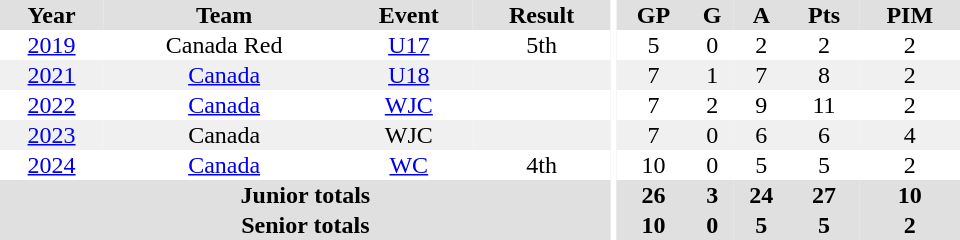<table border="0" cellpadding="1" cellspacing="0" ID="Table3" style="text-align:center; width:40em">
<tr bgcolor="#e0e0e0">
<th>Year</th>
<th>Team</th>
<th>Event</th>
<th>Result</th>
<th rowspan="102" bgcolor="#ffffff"></th>
<th>GP</th>
<th>G</th>
<th>A</th>
<th>Pts</th>
<th>PIM</th>
</tr>
<tr>
<td><a href='#'>2019</a></td>
<td>Canada Red</td>
<td><a href='#'>U17</a></td>
<td>5th</td>
<td>5</td>
<td>0</td>
<td>2</td>
<td>2</td>
<td>2</td>
</tr>
<tr bgcolor="#f0f0f0">
<td><a href='#'>2021</a></td>
<td><a href='#'>Canada</a></td>
<td><a href='#'>U18</a></td>
<td></td>
<td>7</td>
<td>1</td>
<td>7</td>
<td>8</td>
<td>2</td>
</tr>
<tr>
<td><a href='#'>2022</a></td>
<td><a href='#'>Canada</a></td>
<td><a href='#'>WJC</a></td>
<td></td>
<td>7</td>
<td>2</td>
<td>9</td>
<td>11</td>
<td>2</td>
</tr>
<tr bgcolor="#f0f0f0">
<td><a href='#'>2023</a></td>
<td>Canada</td>
<td>WJC</td>
<td></td>
<td>7</td>
<td>0</td>
<td>6</td>
<td>6</td>
<td>4</td>
</tr>
<tr>
<td><a href='#'>2024</a></td>
<td><a href='#'>Canada</a></td>
<td><a href='#'>WC</a></td>
<td>4th</td>
<td>10</td>
<td>0</td>
<td>5</td>
<td>5</td>
<td>2</td>
</tr>
<tr bgcolor="#e0e0e0">
<th colspan="4">Junior totals</th>
<th>26</th>
<th>3</th>
<th>24</th>
<th>27</th>
<th>10</th>
</tr>
<tr bgcolor="#e0e0e0">
<th colspan="4">Senior totals</th>
<th>10</th>
<th>0</th>
<th>5</th>
<th>5</th>
<th>2</th>
</tr>
</table>
